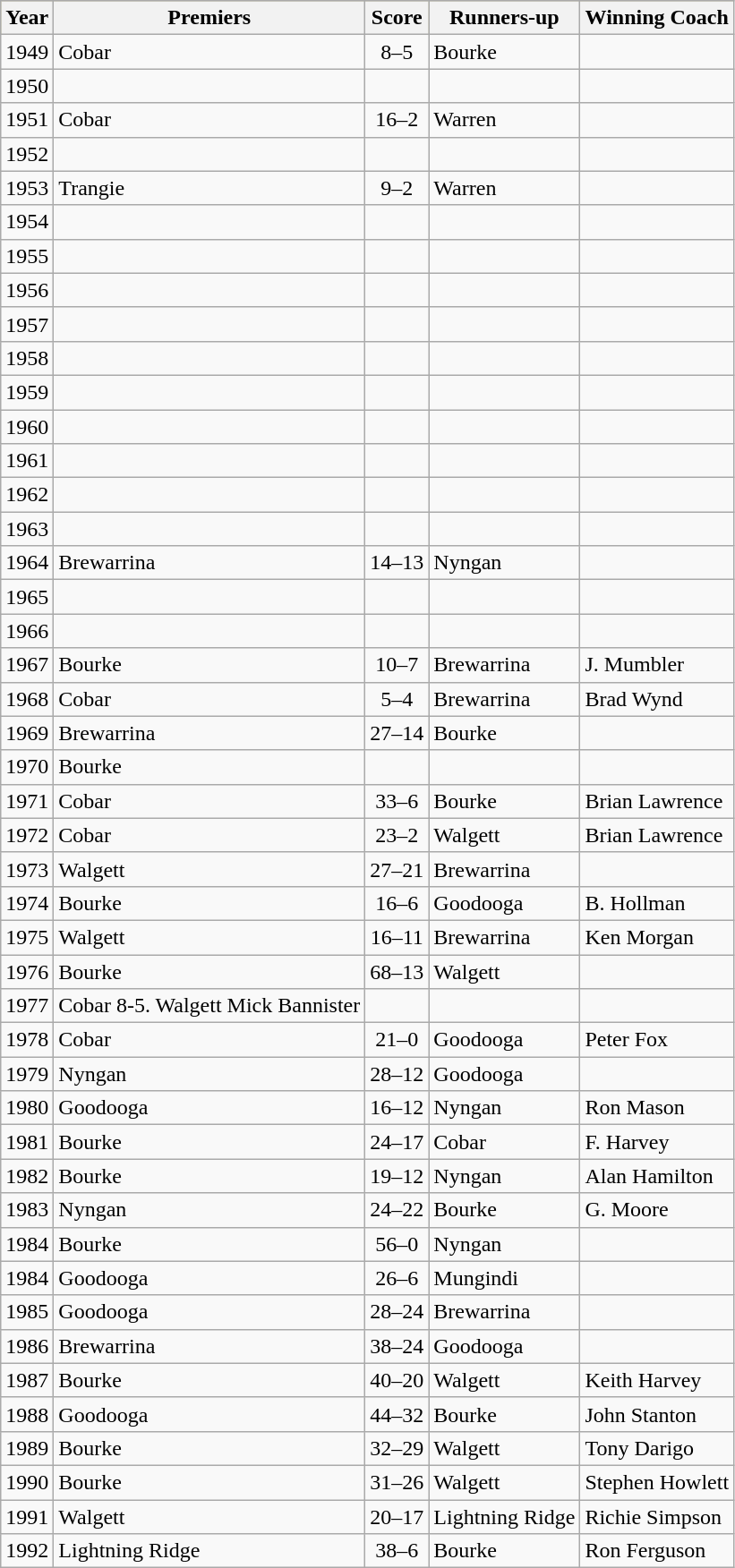<table class="wikitable">
<tr bgcolor=#bdb76b>
<th>Year</th>
<th>Premiers</th>
<th>Score</th>
<th>Runners-up</th>
<th>Winning Coach</th>
</tr>
<tr>
<td>1949</td>
<td>Cobar</td>
<td align=center>8–5</td>
<td>Bourke</td>
<td></td>
</tr>
<tr>
<td>1950</td>
<td></td>
<td align=center></td>
<td></td>
<td></td>
</tr>
<tr>
<td>1951</td>
<td>Cobar</td>
<td align=center>16–2</td>
<td>Warren</td>
<td></td>
</tr>
<tr>
<td>1952</td>
<td></td>
<td align=center></td>
<td></td>
<td></td>
</tr>
<tr>
<td>1953</td>
<td>Trangie</td>
<td align=center>9–2</td>
<td>Warren</td>
<td></td>
</tr>
<tr>
<td>1954</td>
<td></td>
<td align=center></td>
<td></td>
<td></td>
</tr>
<tr>
<td>1955</td>
<td></td>
<td align=center></td>
<td></td>
<td></td>
</tr>
<tr>
<td>1956</td>
<td></td>
<td align=center></td>
<td></td>
<td></td>
</tr>
<tr>
<td>1957</td>
<td></td>
<td align=center></td>
<td></td>
<td></td>
</tr>
<tr>
<td>1958</td>
<td></td>
<td align=center></td>
<td></td>
<td></td>
</tr>
<tr>
<td>1959</td>
<td></td>
<td align=center></td>
<td></td>
<td></td>
</tr>
<tr>
<td>1960</td>
<td></td>
<td align=center></td>
<td></td>
<td></td>
</tr>
<tr>
<td>1961</td>
<td></td>
<td align=center></td>
<td></td>
<td></td>
</tr>
<tr>
<td>1962</td>
<td></td>
<td align=center></td>
<td></td>
<td></td>
</tr>
<tr>
<td>1963</td>
<td></td>
<td align=center></td>
<td></td>
<td></td>
</tr>
<tr>
<td>1964</td>
<td>Brewarrina</td>
<td align=center>14–13</td>
<td>Nyngan</td>
<td></td>
</tr>
<tr>
<td>1965</td>
<td></td>
<td align=center></td>
<td></td>
<td></td>
</tr>
<tr>
<td>1966</td>
<td></td>
<td align=center></td>
<td></td>
<td></td>
</tr>
<tr>
<td>1967</td>
<td>Bourke</td>
<td align=center>10–7</td>
<td>Brewarrina</td>
<td>J. Mumbler</td>
</tr>
<tr>
<td>1968</td>
<td>Cobar</td>
<td align=center>5–4</td>
<td>Brewarrina</td>
<td>Brad Wynd</td>
</tr>
<tr>
<td>1969</td>
<td>Brewarrina</td>
<td align=center>27–14</td>
<td>Bourke</td>
<td></td>
</tr>
<tr>
<td>1970</td>
<td>Bourke</td>
<td align=center></td>
<td></td>
<td></td>
</tr>
<tr>
<td>1971</td>
<td>Cobar</td>
<td align=center>33–6</td>
<td>Bourke</td>
<td>Brian Lawrence</td>
</tr>
<tr>
<td>1972</td>
<td>Cobar</td>
<td align=center>23–2</td>
<td>Walgett</td>
<td>Brian Lawrence</td>
</tr>
<tr>
<td>1973</td>
<td>Walgett</td>
<td align=center>27–21</td>
<td>Brewarrina</td>
<td></td>
</tr>
<tr>
<td>1974</td>
<td>Bourke</td>
<td align=center>16–6</td>
<td>Goodooga</td>
<td>B. Hollman</td>
</tr>
<tr>
<td>1975</td>
<td>Walgett</td>
<td align=center>16–11</td>
<td>Brewarrina</td>
<td>Ken Morgan</td>
</tr>
<tr>
<td>1976</td>
<td>Bourke</td>
<td align=center>68–13</td>
<td>Walgett</td>
<td></td>
</tr>
<tr>
<td>1977</td>
<td>Cobar          8-5.  Walgett              Mick Bannister</td>
<td></td>
<td></td>
<td></td>
</tr>
<tr>
<td>1978</td>
<td>Cobar</td>
<td align=center>21–0</td>
<td>Goodooga</td>
<td>Peter Fox</td>
</tr>
<tr>
<td>1979</td>
<td>Nyngan</td>
<td align=center>28–12</td>
<td>Goodooga</td>
<td></td>
</tr>
<tr>
<td>1980</td>
<td>Goodooga</td>
<td align=center>16–12</td>
<td>Nyngan</td>
<td>Ron Mason</td>
</tr>
<tr>
<td>1981</td>
<td>Bourke</td>
<td align=center>24–17</td>
<td>Cobar</td>
<td>F. Harvey</td>
</tr>
<tr>
<td>1982</td>
<td>Bourke</td>
<td align=center>19–12</td>
<td>Nyngan</td>
<td>Alan Hamilton</td>
</tr>
<tr>
<td>1983</td>
<td>Nyngan</td>
<td align=center>24–22</td>
<td>Bourke</td>
<td>G. Moore</td>
</tr>
<tr>
<td>1984</td>
<td>Bourke</td>
<td align=center>56–0</td>
<td>Nyngan</td>
<td></td>
</tr>
<tr>
<td>1984</td>
<td>Goodooga</td>
<td align=center>26–6</td>
<td>Mungindi</td>
<td></td>
</tr>
<tr>
<td>1985</td>
<td>Goodooga</td>
<td align=center>28–24</td>
<td>Brewarrina</td>
<td></td>
</tr>
<tr>
<td>1986</td>
<td>Brewarrina</td>
<td align=center>38–24</td>
<td>Goodooga</td>
<td></td>
</tr>
<tr>
<td>1987</td>
<td>Bourke</td>
<td align=center>40–20</td>
<td>Walgett</td>
<td>Keith Harvey</td>
</tr>
<tr>
<td>1988</td>
<td>Goodooga</td>
<td align=center>44–32</td>
<td>Bourke</td>
<td>John Stanton</td>
</tr>
<tr>
<td>1989</td>
<td>Bourke</td>
<td align=center>32–29</td>
<td>Walgett</td>
<td>Tony Darigo</td>
</tr>
<tr>
<td>1990</td>
<td>Bourke</td>
<td align=center>31–26</td>
<td>Walgett</td>
<td>Stephen Howlett</td>
</tr>
<tr>
<td>1991</td>
<td>Walgett</td>
<td align=center>20–17</td>
<td>Lightning Ridge</td>
<td>Richie Simpson</td>
</tr>
<tr>
<td>1992</td>
<td>Lightning Ridge</td>
<td align=center>38–6</td>
<td>Bourke</td>
<td>Ron Ferguson</td>
</tr>
</table>
